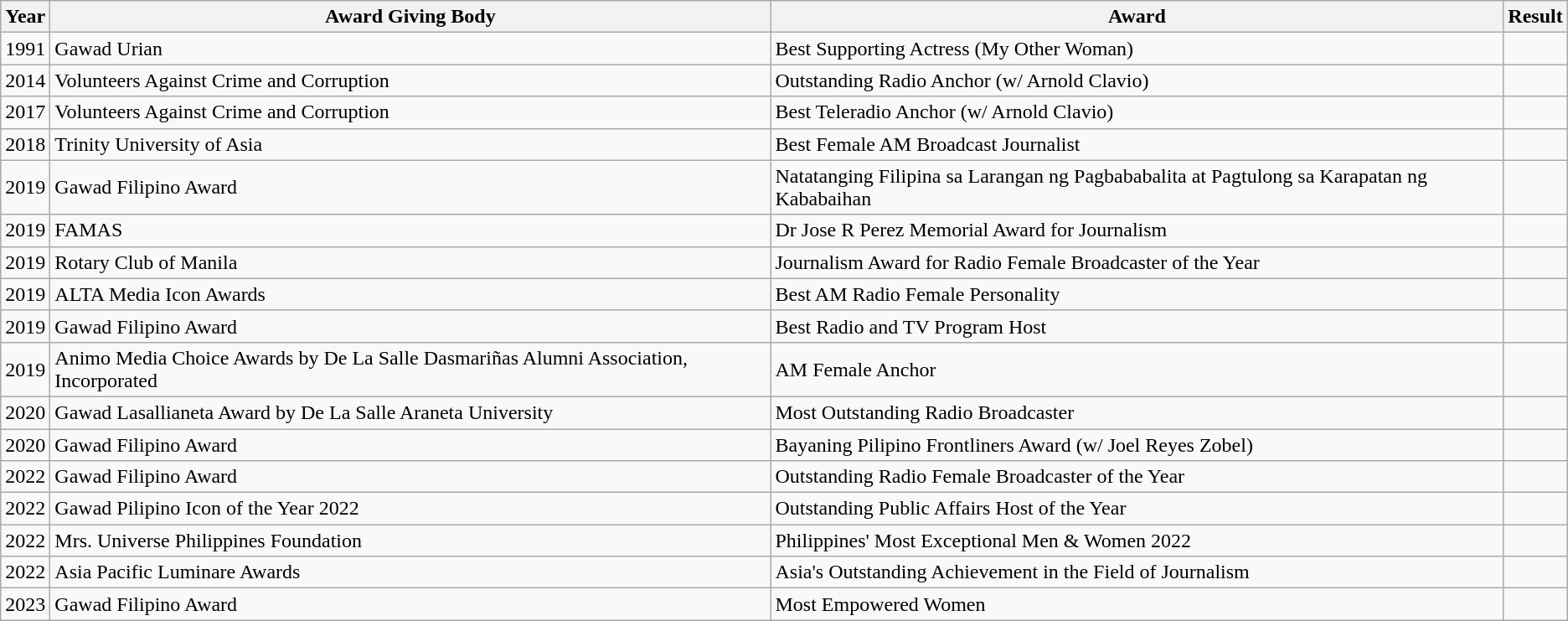<table class="wikitable">
<tr>
<th>Year</th>
<th>Award Giving Body</th>
<th>Award</th>
<th>Result</th>
</tr>
<tr>
<td>1991</td>
<td>Gawad Urian</td>
<td>Best Supporting Actress (My Other Woman)</td>
<td></td>
</tr>
<tr>
<td>2014</td>
<td>Volunteers Against Crime and Corruption</td>
<td>Outstanding Radio Anchor (w/ Arnold Clavio)</td>
<td></td>
</tr>
<tr>
<td>2017</td>
<td>Volunteers Against Crime and Corruption</td>
<td>Best Teleradio Anchor (w/ Arnold Clavio)</td>
<td></td>
</tr>
<tr>
<td>2018</td>
<td>Trinity University of Asia</td>
<td>Best Female AM Broadcast Journalist</td>
<td></td>
</tr>
<tr>
<td>2019</td>
<td>Gawad Filipino Award</td>
<td>Natatanging Filipina sa Larangan ng Pagbababalita at Pagtulong sa Karapatan ng Kababaihan</td>
<td></td>
</tr>
<tr>
<td>2019</td>
<td>FAMAS</td>
<td>Dr Jose R Perez Memorial Award for Journalism</td>
<td></td>
</tr>
<tr>
<td>2019</td>
<td>Rotary Club of Manila</td>
<td>Journalism Award for Radio Female Broadcaster of the Year</td>
<td></td>
</tr>
<tr>
<td>2019</td>
<td>ALTA Media Icon Awards</td>
<td>Best AM Radio Female Personality</td>
<td></td>
</tr>
<tr>
<td>2019</td>
<td>Gawad Filipino Award</td>
<td>Best Radio and TV Program Host</td>
<td></td>
</tr>
<tr>
<td>2019</td>
<td>Animo Media Choice Awards by De La Salle Dasmariñas Alumni Association, Incorporated</td>
<td>AM Female Anchor</td>
<td></td>
</tr>
<tr>
<td>2020</td>
<td>Gawad Lasallianeta Award by De La Salle Araneta University</td>
<td>Most Outstanding Radio Broadcaster</td>
<td></td>
</tr>
<tr>
<td>2020</td>
<td>Gawad Filipino Award</td>
<td>Bayaning Pilipino Frontliners Award (w/ Joel Reyes Zobel)</td>
<td></td>
</tr>
<tr>
<td>2022</td>
<td>Gawad Filipino Award</td>
<td>Outstanding Radio Female Broadcaster of the Year</td>
<td></td>
</tr>
<tr>
<td>2022</td>
<td>Gawad Pilipino Icon of the Year 2022</td>
<td>Outstanding Public Affairs Host of the Year</td>
<td></td>
</tr>
<tr>
<td>2022</td>
<td>Mrs. Universe Philippines Foundation</td>
<td>Philippines' Most Exceptional Men & Women 2022</td>
<td></td>
</tr>
<tr>
<td>2022</td>
<td>Asia Pacific Luminare Awards</td>
<td>Asia's Outstanding Achievement in the Field of Journalism</td>
<td></td>
</tr>
<tr>
<td>2023</td>
<td>Gawad Filipino Award</td>
<td>Most Empowered Women</td>
<td></td>
</tr>
</table>
